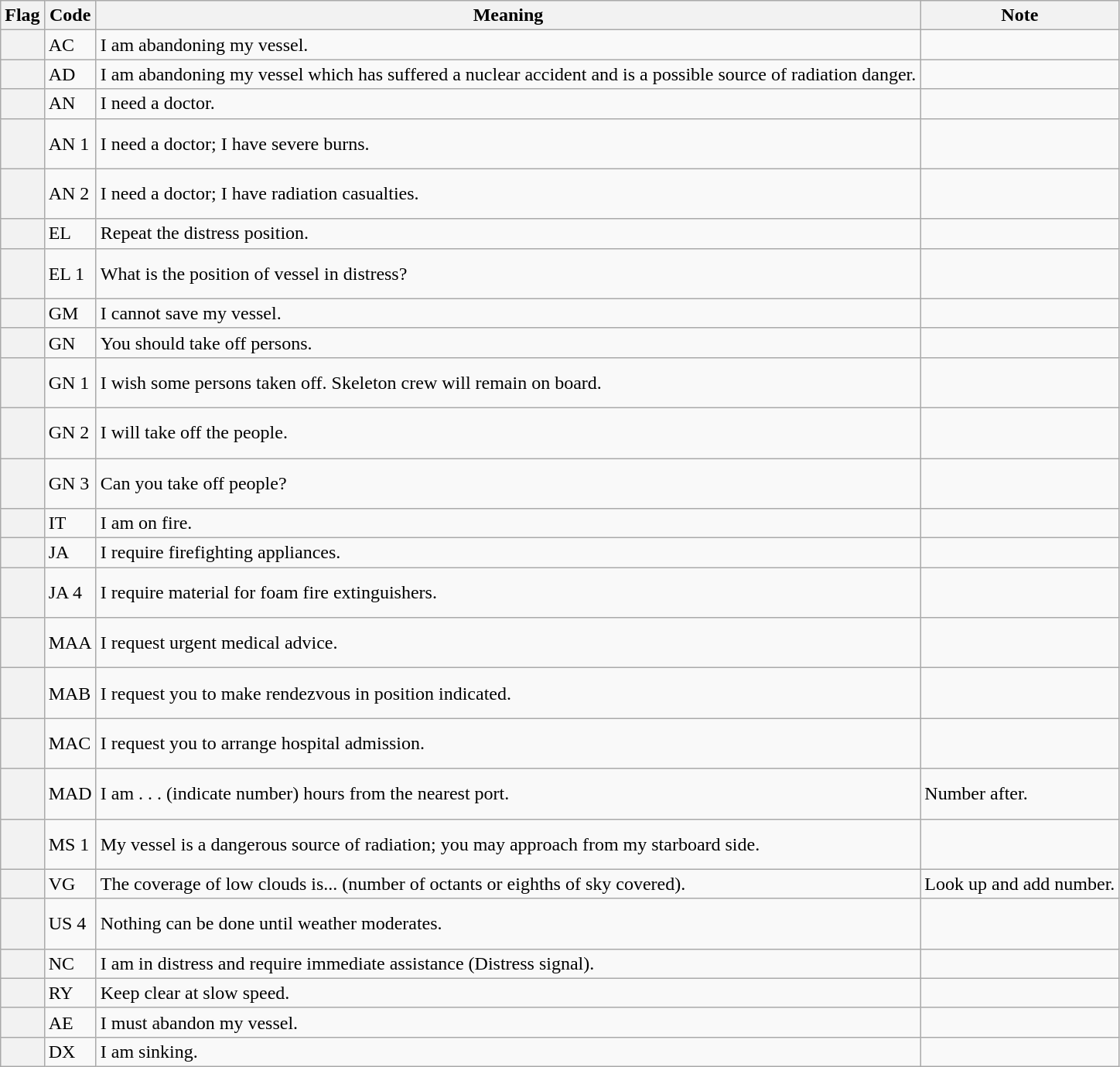<table class="wikitable sortable plainrowheaders">
<tr>
<th scope="col">Flag</th>
<th scope="col">Code</th>
<th scope="col">Meaning</th>
<th>Note</th>
</tr>
<tr>
<th scope="row"><br></th>
<td>AC</td>
<td>I am abandoning my vessel.</td>
<td></td>
</tr>
<tr>
<th scope="row"><br></th>
<td>AD</td>
<td>I am abandoning my vessel which has suffered a nuclear accident and is a possible source of radiation danger.</td>
<td></td>
</tr>
<tr>
<th scope="row"><br></th>
<td>AN</td>
<td>I need a doctor.</td>
<td></td>
</tr>
<tr>
<th scope="row"><br><br></th>
<td>AN 1</td>
<td>I need a doctor; I have severe burns.</td>
<td></td>
</tr>
<tr>
<th scope="row"><br><br></th>
<td>AN 2</td>
<td>I need a doctor; I have radiation casualties.</td>
<td></td>
</tr>
<tr>
<th scope="row"><br></th>
<td>EL</td>
<td>Repeat the distress position.</td>
<td></td>
</tr>
<tr>
<th scope="row"><br><br></th>
<td>EL 1</td>
<td>What is the position of vessel in distress?</td>
<td></td>
</tr>
<tr>
<th scope="row"><br></th>
<td>GM</td>
<td>I cannot save my vessel.</td>
<td></td>
</tr>
<tr>
<th scope="row"><br></th>
<td>GN</td>
<td>You should take off persons.</td>
<td></td>
</tr>
<tr>
<th scope="row"><br><br></th>
<td>GN 1</td>
<td>I wish some persons taken off. Skeleton crew will remain on board.</td>
<td></td>
</tr>
<tr>
<th scope="row"><br><br></th>
<td>GN 2</td>
<td>I will take off the people.</td>
<td></td>
</tr>
<tr>
<th scope="row"><br><br></th>
<td>GN 3</td>
<td>Can you take off people?</td>
<td></td>
</tr>
<tr>
<th scope="row"><br></th>
<td>IT</td>
<td>I am on fire.</td>
<td></td>
</tr>
<tr>
<th scope="row"><br></th>
<td>JA</td>
<td>I require firefighting appliances.</td>
<td></td>
</tr>
<tr>
<th scope="row"><br><br></th>
<td>JA 4</td>
<td>I require material for foam fire extinguishers.</td>
<td></td>
</tr>
<tr>
<th scope="row"><br><br></th>
<td>MAA</td>
<td>I request urgent medical advice.</td>
<td></td>
</tr>
<tr>
<th scope="row"><br><br></th>
<td>MAB</td>
<td>I request you to make rendezvous in position indicated.</td>
<td></td>
</tr>
<tr>
<th scope="row"><br><br></th>
<td>MAC</td>
<td>I request you to arrange hospital admission.</td>
<td></td>
</tr>
<tr>
<th scope="row"><br><br></th>
<td>MAD</td>
<td>I am . . . (indicate number) hours from the nearest port.</td>
<td>Number after.</td>
</tr>
<tr>
<th scope="row"><br><br></th>
<td>MS 1</td>
<td>My vessel is a dangerous source of radiation; you may approach from my starboard side.</td>
<td></td>
</tr>
<tr>
<th scope="row"><br></th>
<td>VG</td>
<td>The coverage of low clouds is... (number of octants or eighths of sky covered).</td>
<td>Look up and add number.</td>
</tr>
<tr>
<th scope="row"><br><br></th>
<td>US 4</td>
<td>Nothing can be done until weather moderates.</td>
<td></td>
</tr>
<tr>
<th scope="row"><br></th>
<td>NC</td>
<td>I am in distress and require immediate assistance (Distress signal).</td>
<td></td>
</tr>
<tr>
<th scope="row"><br></th>
<td>RY</td>
<td>Keep clear at slow speed.</td>
<td></td>
</tr>
<tr>
<th scope="row"><br></th>
<td>AE</td>
<td>I must abandon my vessel.</td>
<td></td>
</tr>
<tr>
<th scope="row"><br></th>
<td>DX</td>
<td>I am sinking.</td>
<td></td>
</tr>
</table>
